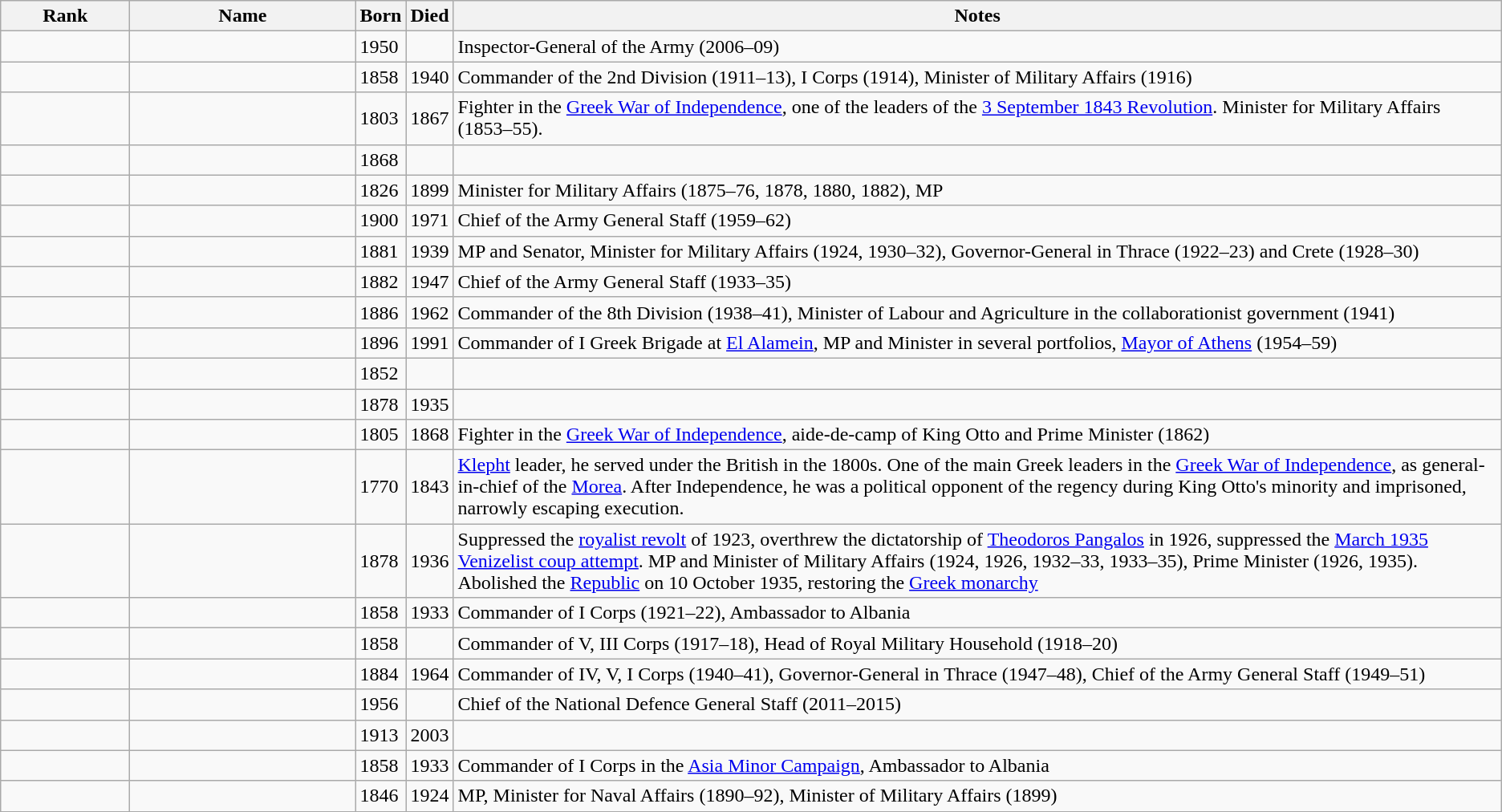<table class="wikitable sortable">
<tr>
<th width="100">Rank</th>
<th width="180">Name</th>
<th width="30">Born</th>
<th width="30">Died</th>
<th>Notes</th>
</tr>
<tr>
<td></td>
<td></td>
<td>1950</td>
<td></td>
<td>Inspector-General of the Army (2006–09)</td>
</tr>
<tr>
<td></td>
<td></td>
<td>1858</td>
<td>1940</td>
<td>Commander of the 2nd Division (1911–13), I Corps (1914), Minister of Military Affairs (1916)</td>
</tr>
<tr>
<td></td>
<td></td>
<td>1803</td>
<td>1867</td>
<td>Fighter in the <a href='#'>Greek War of Independence</a>, one of the leaders of the <a href='#'>3 September 1843 Revolution</a>. Minister for Military Affairs (1853–55).</td>
</tr>
<tr>
<td></td>
<td></td>
<td>1868</td>
<td></td>
<td></td>
</tr>
<tr>
<td></td>
<td></td>
<td>1826</td>
<td>1899</td>
<td>Minister for Military Affairs (1875–76, 1878, 1880, 1882), MP</td>
</tr>
<tr>
<td></td>
<td></td>
<td>1900</td>
<td>1971</td>
<td>Chief of the Army General Staff (1959–62)</td>
</tr>
<tr>
<td></td>
<td></td>
<td>1881</td>
<td>1939</td>
<td>MP and Senator, Minister for Military Affairs (1924, 1930–32), Governor-General in Thrace (1922–23) and Crete (1928–30)</td>
</tr>
<tr>
<td></td>
<td></td>
<td>1882</td>
<td>1947</td>
<td>Chief of the Army General Staff (1933–35)</td>
</tr>
<tr>
<td></td>
<td></td>
<td>1886</td>
<td>1962</td>
<td>Commander of the 8th Division (1938–41), Minister of Labour and Agriculture in the collaborationist government (1941)</td>
</tr>
<tr>
<td></td>
<td></td>
<td>1896</td>
<td>1991</td>
<td>Commander of I Greek Brigade at <a href='#'>El Alamein</a>, MP and Minister in several portfolios, <a href='#'>Mayor of Athens</a> (1954–59)</td>
</tr>
<tr>
<td></td>
<td></td>
<td>1852</td>
<td></td>
<td></td>
</tr>
<tr>
<td></td>
<td></td>
<td>1878</td>
<td>1935</td>
<td></td>
</tr>
<tr>
<td></td>
<td></td>
<td>1805</td>
<td>1868</td>
<td>Fighter in the <a href='#'>Greek War of Independence</a>, aide-de-camp of King Otto and Prime Minister (1862)</td>
</tr>
<tr>
<td></td>
<td></td>
<td>1770</td>
<td>1843</td>
<td><a href='#'>Klepht</a> leader, he served under the British in the 1800s. One of the main Greek leaders in the <a href='#'>Greek War of Independence</a>, as general-in-chief of the <a href='#'>Morea</a>. After Independence, he was a political opponent of the regency during King Otto's minority and imprisoned, narrowly escaping execution.</td>
</tr>
<tr>
<td></td>
<td></td>
<td>1878</td>
<td>1936</td>
<td>Suppressed the <a href='#'>royalist revolt</a> of 1923, overthrew the dictatorship of <a href='#'>Theodoros Pangalos</a> in 1926, suppressed the <a href='#'>March 1935 Venizelist coup attempt</a>. MP and Minister of Military Affairs (1924, 1926, 1932–33, 1933–35), Prime Minister (1926, 1935). Abolished the <a href='#'>Republic</a> on 10 October 1935, restoring the <a href='#'>Greek monarchy</a></td>
</tr>
<tr>
<td></td>
<td></td>
<td>1858</td>
<td>1933</td>
<td>Commander of I Corps (1921–22), Ambassador to Albania</td>
</tr>
<tr>
<td></td>
<td></td>
<td>1858</td>
<td></td>
<td>Commander of V, III Corps (1917–18), Head of Royal Military Household (1918–20)</td>
</tr>
<tr>
<td></td>
<td></td>
<td>1884</td>
<td>1964</td>
<td>Commander of IV, V, I Corps (1940–41), Governor-General in Thrace (1947–48), Chief of the Army General Staff (1949–51)</td>
</tr>
<tr>
<td></td>
<td></td>
<td>1956</td>
<td></td>
<td>Chief of the National Defence General Staff (2011–2015)</td>
</tr>
<tr>
<td></td>
<td></td>
<td>1913</td>
<td>2003</td>
<td></td>
</tr>
<tr>
<td></td>
<td></td>
<td>1858</td>
<td>1933</td>
<td>Commander of I Corps in the <a href='#'>Asia Minor Campaign</a>, Ambassador to Albania</td>
</tr>
<tr>
<td></td>
<td></td>
<td>1846</td>
<td>1924</td>
<td>MP, Minister for Naval Affairs (1890–92), Minister of Military Affairs (1899)</td>
</tr>
<tr>
</tr>
</table>
